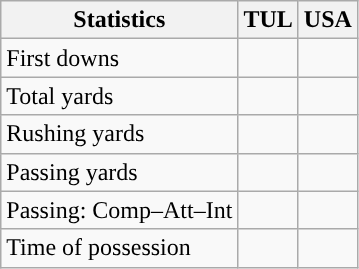<table class="wikitable" style="float: left;">
<tr>
<th>Statistics</th>
<th>TUL</th>
<th>USA</th>
</tr>
<tr>
<td>First downs</td>
<td></td>
<td></td>
</tr>
<tr>
<td>Total yards</td>
<td></td>
<td></td>
</tr>
<tr>
<td>Rushing yards</td>
<td></td>
<td></td>
</tr>
<tr>
<td>Passing yards</td>
<td></td>
<td></td>
</tr>
<tr>
<td>Passing: Comp–Att–Int</td>
<td></td>
<td></td>
</tr>
<tr>
<td>Time of possession</td>
<td></td>
<td></td>
</tr>
</table>
